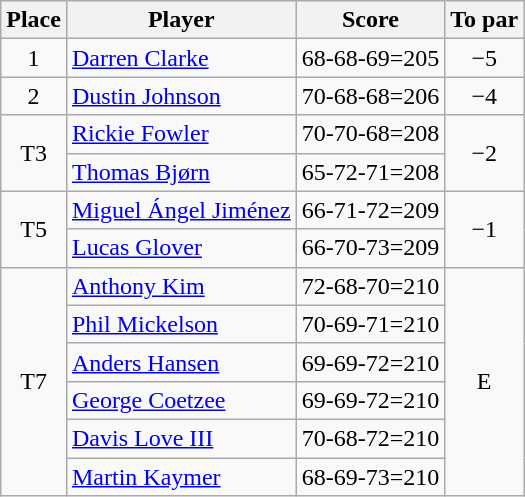<table class="wikitable">
<tr>
<th>Place</th>
<th>Player</th>
<th>Score</th>
<th>To par</th>
</tr>
<tr>
<td align="center">1</td>
<td> <a href='#'>Darren Clarke</a></td>
<td>68-68-69=205</td>
<td align="center">−5</td>
</tr>
<tr>
<td align="center">2</td>
<td> <a href='#'>Dustin Johnson</a></td>
<td>70-68-68=206</td>
<td align="center">−4</td>
</tr>
<tr>
<td rowspan="2" align="center">T3</td>
<td> <a href='#'>Rickie Fowler</a></td>
<td>70-70-68=208</td>
<td rowspan="2" align="center">−2</td>
</tr>
<tr>
<td> <a href='#'>Thomas Bjørn</a></td>
<td>65-72-71=208</td>
</tr>
<tr>
<td rowspan="2" align="center">T5</td>
<td> <a href='#'>Miguel Ángel Jiménez</a></td>
<td>66-71-72=209</td>
<td rowspan="2" align="center">−1</td>
</tr>
<tr>
<td> <a href='#'>Lucas Glover</a></td>
<td>66-70-73=209</td>
</tr>
<tr>
<td rowspan="6" align="center">T7</td>
<td> <a href='#'>Anthony Kim</a></td>
<td>72-68-70=210</td>
<td rowspan="6" align="center">E</td>
</tr>
<tr>
<td> <a href='#'>Phil Mickelson</a></td>
<td>70-69-71=210</td>
</tr>
<tr>
<td> <a href='#'>Anders Hansen</a></td>
<td>69-69-72=210</td>
</tr>
<tr>
<td> <a href='#'>George Coetzee</a></td>
<td>69-69-72=210</td>
</tr>
<tr>
<td> <a href='#'>Davis Love III</a></td>
<td>70-68-72=210</td>
</tr>
<tr>
<td> <a href='#'>Martin Kaymer</a></td>
<td>68-69-73=210</td>
</tr>
</table>
